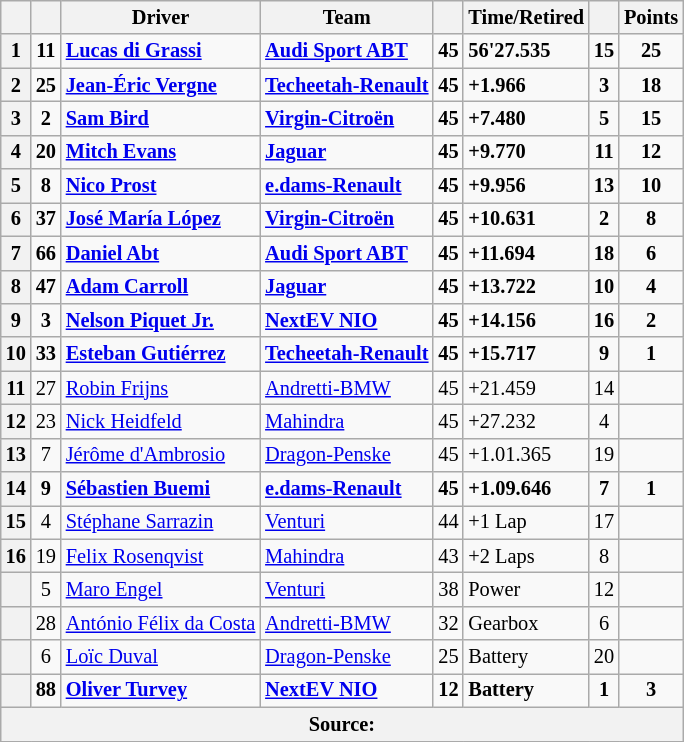<table class="wikitable sortable" style="font-size: 85%">
<tr>
<th scope="col"></th>
<th scope="col"></th>
<th scope="col">Driver</th>
<th scope="col">Team</th>
<th scope="col"></th>
<th scope="col" class="unsortable">Time/Retired</th>
<th scope="col"></th>
<th scope="col">Points</th>
</tr>
<tr style="font-weight:bold">
<th scope="row">1</th>
<td align="center">11</td>
<td data-sort-value="DIG"> <a href='#'>Lucas di Grassi</a></td>
<td><a href='#'>Audi Sport ABT</a></td>
<td align="center">45</td>
<td>56'27.535</td>
<td align="center">15</td>
<td align="center">25</td>
</tr>
<tr style="font-weight:bold">
<th scope="row">2</th>
<td align="center">25</td>
<td data-sort-value="VER"> <a href='#'>Jean-Éric Vergne</a></td>
<td><a href='#'>Techeetah-Renault</a></td>
<td align="center">45</td>
<td>+1.966</td>
<td align="center">3</td>
<td align="center">18</td>
</tr>
<tr style="font-weight:bold">
<th scope="row">3</th>
<td align="center">2</td>
<td data-sort-value="BIR"> <a href='#'>Sam Bird</a></td>
<td><a href='#'>Virgin-Citroën</a></td>
<td align="center">45</td>
<td>+7.480</td>
<td align="center">5</td>
<td align="center">15</td>
</tr>
<tr style="font-weight:bold">
<th scope="row">4</th>
<td align="center">20</td>
<td data-sort-value="EVA"> <a href='#'>Mitch Evans</a></td>
<td><a href='#'>Jaguar</a></td>
<td align="center">45</td>
<td>+9.770</td>
<td align="center">11</td>
<td align="center">12</td>
</tr>
<tr style="font-weight:bold">
<th scope="row">5</th>
<td align="center">8</td>
<td data-sort-value="PRO"> <a href='#'>Nico Prost</a></td>
<td><a href='#'>e.dams-Renault</a></td>
<td align="center">45</td>
<td>+9.956</td>
<td align="center">13</td>
<td align="center">10</td>
</tr>
<tr style="font-weight:bold">
<th scope="row">6</th>
<td align="center">37</td>
<td data-sort-value="LOP"> <a href='#'>José María López</a></td>
<td><a href='#'>Virgin-Citroën</a></td>
<td align="center">45</td>
<td>+10.631</td>
<td align="center">2</td>
<td align="center">8</td>
</tr>
<tr style="font-weight:bold">
<th scope="row">7</th>
<td align="center">66</td>
<td data-sort-value="ABT"> <a href='#'>Daniel Abt</a></td>
<td><a href='#'>Audi Sport ABT</a></td>
<td align="center">45</td>
<td>+11.694</td>
<td align="center">18</td>
<td align="center">6</td>
</tr>
<tr style="font-weight:bold">
<th scope="row">8</th>
<td align="center">47</td>
<td data-sort-value="CAR"> <a href='#'>Adam Carroll</a></td>
<td><a href='#'>Jaguar</a></td>
<td align="center">45</td>
<td>+13.722</td>
<td align="center">10</td>
<td align="center">4</td>
</tr>
<tr style="font-weight:bold">
<th scope="row">9</th>
<td align="center">3</td>
<td data-sort-value="PIQ"> <a href='#'>Nelson Piquet Jr.</a></td>
<td><a href='#'>NextEV NIO</a></td>
<td align="center">45</td>
<td>+14.156</td>
<td align="center">16</td>
<td align="center">2</td>
</tr>
<tr style="font-weight:bold">
<th scope="row">10</th>
<td align="center">33</td>
<td data-sort-value="GUT"> <a href='#'>Esteban Gutiérrez</a></td>
<td><a href='#'>Techeetah-Renault</a></td>
<td align="center">45</td>
<td>+15.717</td>
<td align="center">9</td>
<td align="center">1</td>
</tr>
<tr>
<th scope="row">11</th>
<td align="center">27</td>
<td data-sort-value="FRI"> <a href='#'>Robin Frijns</a></td>
<td><a href='#'>Andretti-BMW</a></td>
<td align="center">45</td>
<td>+21.459</td>
<td align="center">14</td>
<td></td>
</tr>
<tr>
<th scope="row">12</th>
<td align="center">23</td>
<td data-sort-value="HEI"> <a href='#'>Nick Heidfeld</a></td>
<td><a href='#'>Mahindra</a></td>
<td align="center">45</td>
<td>+27.232</td>
<td align="center">4</td>
<td></td>
</tr>
<tr>
<th scope="row">13</th>
<td align="center">7</td>
<td data-sort-value="DAM"> <a href='#'>Jérôme d'Ambrosio</a></td>
<td><a href='#'>Dragon-Penske</a></td>
<td align="center">45</td>
<td>+1.01.365</td>
<td align="center">19</td>
<td></td>
</tr>
<tr style="font-weight:bold">
<th scope="row">14</th>
<td align="center">9</td>
<td data-sort-value="BUE"> <a href='#'>Sébastien Buemi</a></td>
<td><a href='#'>e.dams-Renault</a></td>
<td align="center">45</td>
<td>+1.09.646</td>
<td align="center">7</td>
<td align="center">1</td>
</tr>
<tr>
<th scope="row">15</th>
<td align="center">4</td>
<td data-sort-value="SAR"> <a href='#'>Stéphane Sarrazin</a></td>
<td><a href='#'>Venturi</a></td>
<td align="center">44</td>
<td>+1 Lap</td>
<td align="center">17</td>
<td></td>
</tr>
<tr>
<th scope="row">16</th>
<td align="center">19</td>
<td data-sort-value="ROS"> <a href='#'>Felix Rosenqvist</a></td>
<td><a href='#'>Mahindra</a></td>
<td align="center">43</td>
<td>+2 Laps</td>
<td align="center">8</td>
<td></td>
</tr>
<tr>
<th scope="row" data-sort-value="17"></th>
<td align="center">5</td>
<td data-sort-value="ENG"> <a href='#'>Maro Engel</a></td>
<td><a href='#'>Venturi</a></td>
<td align="center">38</td>
<td>Power</td>
<td align="center">12</td>
<td></td>
</tr>
<tr>
<th scope="row" data-sort-value="18"></th>
<td align="center">28</td>
<td data-sort-value="FDC"> <a href='#'>António Félix da Costa</a></td>
<td><a href='#'>Andretti-BMW</a></td>
<td align="center">32</td>
<td>Gearbox</td>
<td align="center">6</td>
<td></td>
</tr>
<tr>
<th scope="row" data-sort-value="19"></th>
<td align="center">6</td>
<td data-sort-value="DUV"> <a href='#'>Loïc Duval</a></td>
<td><a href='#'>Dragon-Penske</a></td>
<td align="center">25</td>
<td>Battery</td>
<td align="center">20</td>
<td></td>
</tr>
<tr style="font-weight:bold">
<th scope="row" data-sort-value="20"></th>
<td align="center">88</td>
<td data-sort-value="TUR"> <a href='#'>Oliver Turvey</a></td>
<td><a href='#'>NextEV NIO</a></td>
<td align="center">12</td>
<td>Battery</td>
<td align="center">1</td>
<td align="center">3</td>
</tr>
<tr>
<th colspan="8">Source:</th>
</tr>
<tr>
</tr>
</table>
